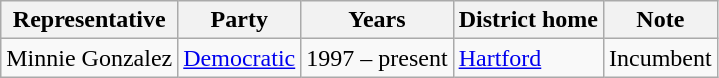<table class=wikitable>
<tr valign=bottom>
<th>Representative</th>
<th>Party</th>
<th>Years</th>
<th>District home</th>
<th>Note</th>
</tr>
<tr>
<td>Minnie Gonzalez</td>
<td><a href='#'>Democratic</a></td>
<td>1997 – present</td>
<td><a href='#'>Hartford</a></td>
<td>Incumbent</td>
</tr>
</table>
